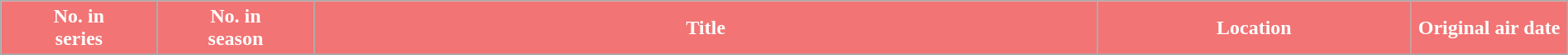<table class="wikitable plainrowheaders" style="width:100%;">
<tr>
<th style="width:10%; background:#F27474; color:#fff;">No. in<br>series </th>
<th style="width:10%; background:#F27474; color:#fff;">No. in<br>season </th>
<th style="width:50%; background:#F27474; color:#fff;">Title</th>
<th style="width:20%; background:#F27474; color:#fff;">Location</th>
<th style="width:20%; background:#F27474; color:#fff;">Original air date</th>
</tr>
<tr>
</tr>
</table>
